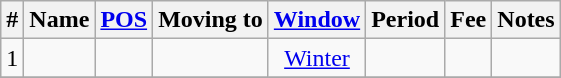<table class="wikitable sortable" style="text-align:center">
<tr>
<th>#</th>
<th>Name</th>
<th><a href='#'>POS</a></th>
<th>Moving to</th>
<th><a href='#'>Window</a></th>
<th>Period</th>
<th>Fee</th>
<th>Notes</th>
</tr>
<tr>
<td>1</td>
<td align=left></td>
<td></td>
<td align=left></td>
<td><a href='#'>Winter</a></td>
<td></td>
<td></td>
<td></td>
</tr>
<tr>
</tr>
</table>
